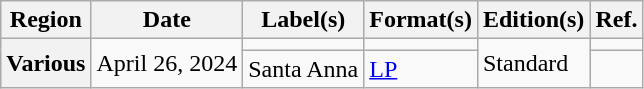<table class="wikitable plainrowheaders">
<tr>
<th scope="col">Region</th>
<th scope="col">Date</th>
<th scope="col">Label(s)</th>
<th scope="col">Format(s)</th>
<th scope="col">Edition(s)</th>
<th scope="col">Ref.</th>
</tr>
<tr>
<th scope="row" rowspan="2">Various</th>
<td rowspan="2">April 26, 2024</td>
<td></td>
<td></td>
<td rowspan="2">Standard</td>
<td style="text-align: center"></td>
</tr>
<tr>
<td>Santa Anna</td>
<td><a href='#'>LP</a></td>
<td style="text-align: center"></td>
</tr>
</table>
